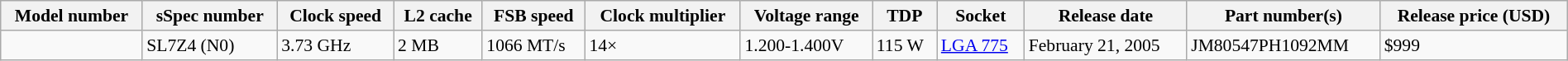<table class="wikitable" style="font-size:90%;" width=100%>
<tr>
<th>Model number</th>
<th>sSpec number</th>
<th>Clock speed</th>
<th>L2 cache</th>
<th>FSB speed</th>
<th>Clock multiplier</th>
<th>Voltage range</th>
<th>TDP</th>
<th>Socket</th>
<th>Release date</th>
<th>Part number(s)</th>
<th>Release price (USD)</th>
</tr>
<tr>
<td></td>
<td>SL7Z4 (N0)</td>
<td>3.73 GHz</td>
<td>2 MB</td>
<td>1066 MT/s</td>
<td>14×</td>
<td>1.200-1.400V</td>
<td>115 W</td>
<td><a href='#'>LGA 775</a></td>
<td>February 21, 2005</td>
<td>JM80547PH1092MM</td>
<td>$999</td>
</tr>
</table>
